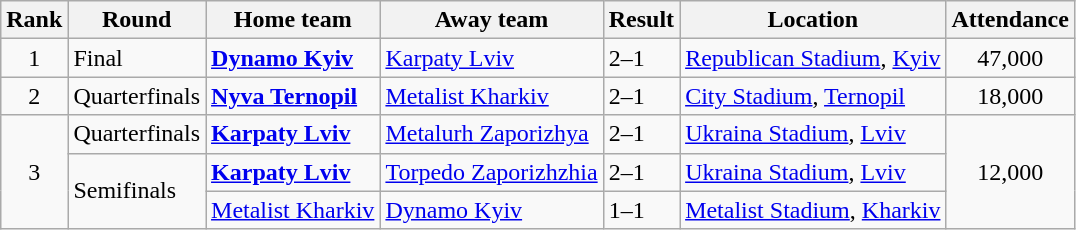<table class="wikitable" style="text-align:center">
<tr>
<th>Rank</th>
<th>Round</th>
<th>Home team</th>
<th>Away team</th>
<th>Result</th>
<th>Location</th>
<th>Attendance</th>
</tr>
<tr>
<td>1</td>
<td align=left>Final</td>
<td align=left><strong><a href='#'>Dynamo Kyiv</a></strong></td>
<td align=left><a href='#'>Karpaty Lviv</a></td>
<td align=left>2–1</td>
<td align=left><a href='#'>Republican Stadium</a>, <a href='#'>Kyiv</a></td>
<td>47,000</td>
</tr>
<tr>
<td>2</td>
<td align=left>Quarterfinals</td>
<td align=left><strong><a href='#'>Nyva Ternopil</a></strong></td>
<td align=left><a href='#'>Metalist Kharkiv</a></td>
<td align=left>2–1</td>
<td align=left><a href='#'>City Stadium</a>, <a href='#'>Ternopil</a></td>
<td>18,000</td>
</tr>
<tr>
<td rowspan="3">3</td>
<td align=left>Quarterfinals</td>
<td align=left><strong><a href='#'>Karpaty Lviv</a></strong></td>
<td align=left><a href='#'>Metalurh Zaporizhya</a></td>
<td align=left>2–1</td>
<td align=left><a href='#'>Ukraina Stadium</a>, <a href='#'>Lviv</a></td>
<td rowspan="3">12,000</td>
</tr>
<tr>
<td rowspan="2" align=left>Semifinals</td>
<td align=left><strong><a href='#'>Karpaty Lviv</a></strong></td>
<td align=left><a href='#'>Torpedo Zaporizhzhia</a></td>
<td align=left>2–1</td>
<td align=left><a href='#'>Ukraina Stadium</a>, <a href='#'>Lviv</a></td>
</tr>
<tr>
<td align=left><a href='#'>Metalist Kharkiv</a></td>
<td align=left><a href='#'>Dynamo Kyiv</a></td>
<td align=left>1–1</td>
<td align=left><a href='#'>Metalist Stadium</a>, <a href='#'>Kharkiv</a></td>
</tr>
</table>
